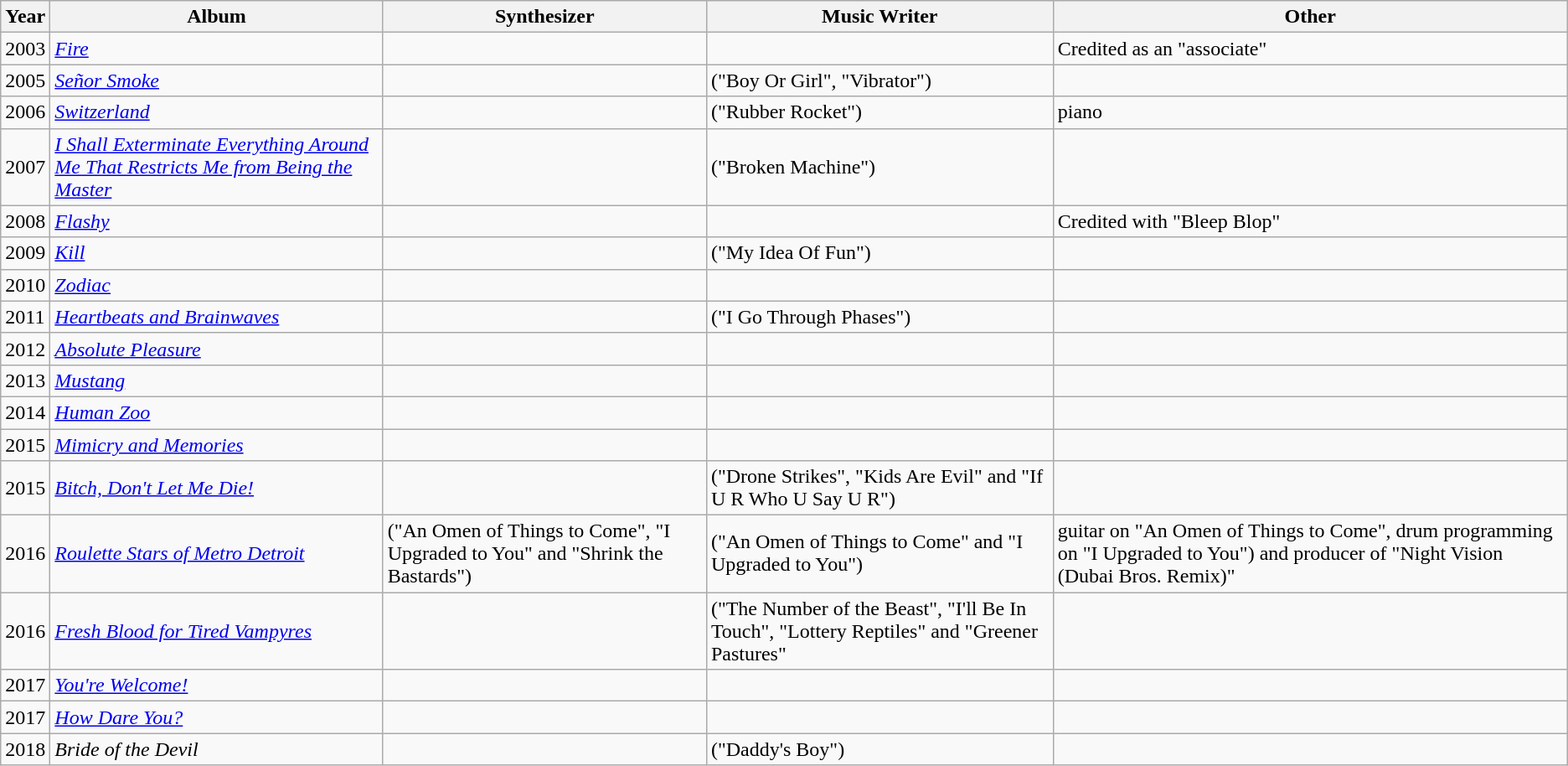<table class="wikitable sortable">
<tr>
<th>Year</th>
<th>Album</th>
<th>Synthesizer</th>
<th>Music Writer</th>
<th>Other</th>
</tr>
<tr>
<td>2003</td>
<td><em><a href='#'>Fire</a></em></td>
<td></td>
<td></td>
<td>Credited as an "associate"</td>
</tr>
<tr>
<td>2005</td>
<td><em><a href='#'>Señor Smoke</a></em></td>
<td></td>
<td> ("Boy Or Girl", "Vibrator")</td>
<td></td>
</tr>
<tr>
<td>2006</td>
<td><em><a href='#'>Switzerland</a></em></td>
<td></td>
<td> ("Rubber Rocket")</td>
<td>piano</td>
</tr>
<tr>
<td>2007</td>
<td><em><a href='#'>I Shall Exterminate Everything Around Me That Restricts Me from Being the Master</a></em></td>
<td></td>
<td> ("Broken Machine")</td>
<td></td>
</tr>
<tr>
<td>2008</td>
<td><em><a href='#'>Flashy</a></em></td>
<td></td>
<td></td>
<td>Credited with "Bleep Blop"</td>
</tr>
<tr>
<td>2009</td>
<td><em><a href='#'>Kill</a></em></td>
<td></td>
<td> ("My Idea Of Fun")</td>
<td></td>
</tr>
<tr>
<td>2010</td>
<td><em><a href='#'>Zodiac</a></em></td>
<td></td>
<td></td>
<td></td>
</tr>
<tr>
<td>2011</td>
<td><em><a href='#'>Heartbeats and Brainwaves</a></em></td>
<td></td>
<td> ("I Go Through Phases")</td>
<td></td>
</tr>
<tr>
<td>2012</td>
<td><em><a href='#'>Absolute Pleasure</a></em></td>
<td></td>
<td></td>
<td></td>
</tr>
<tr>
<td>2013</td>
<td><em><a href='#'>Mustang</a></em></td>
<td></td>
<td></td>
<td></td>
</tr>
<tr>
<td>2014</td>
<td><em><a href='#'>Human Zoo</a></em></td>
<td></td>
<td></td>
<td></td>
</tr>
<tr>
<td>2015</td>
<td><em><a href='#'>Mimicry and Memories</a></em></td>
<td></td>
<td></td>
<td></td>
</tr>
<tr>
<td>2015</td>
<td><em><a href='#'>Bitch, Don't Let Me Die!</a></em></td>
<td></td>
<td> ("Drone Strikes", "Kids Are Evil" and "If U R Who U Say U R")</td>
<td></td>
</tr>
<tr>
<td>2016</td>
<td><em><a href='#'>Roulette Stars of Metro Detroit</a></em></td>
<td> ("An Omen of Things to Come", "I Upgraded to You" and "Shrink the Bastards")</td>
<td> ("An Omen of Things to Come" and "I Upgraded to You")</td>
<td>guitar on "An Omen of Things to Come", drum programming on "I Upgraded to You") and producer of "Night Vision (Dubai Bros. Remix)"</td>
</tr>
<tr>
<td>2016</td>
<td><em><a href='#'>Fresh Blood for Tired Vampyres</a></em></td>
<td></td>
<td> ("The Number of the Beast", "I'll Be In Touch", "Lottery Reptiles" and "Greener Pastures"</td>
<td></td>
</tr>
<tr>
<td>2017</td>
<td><em><a href='#'>You're Welcome!</a></em></td>
<td></td>
<td></td>
<td></td>
</tr>
<tr>
<td>2017</td>
<td><em><a href='#'>How Dare You?</a></em></td>
<td></td>
<td></td>
<td></td>
</tr>
<tr>
<td>2018</td>
<td><em>Bride of the Devil</em></td>
<td></td>
<td> ("Daddy's Boy")</td>
<td></td>
</tr>
</table>
